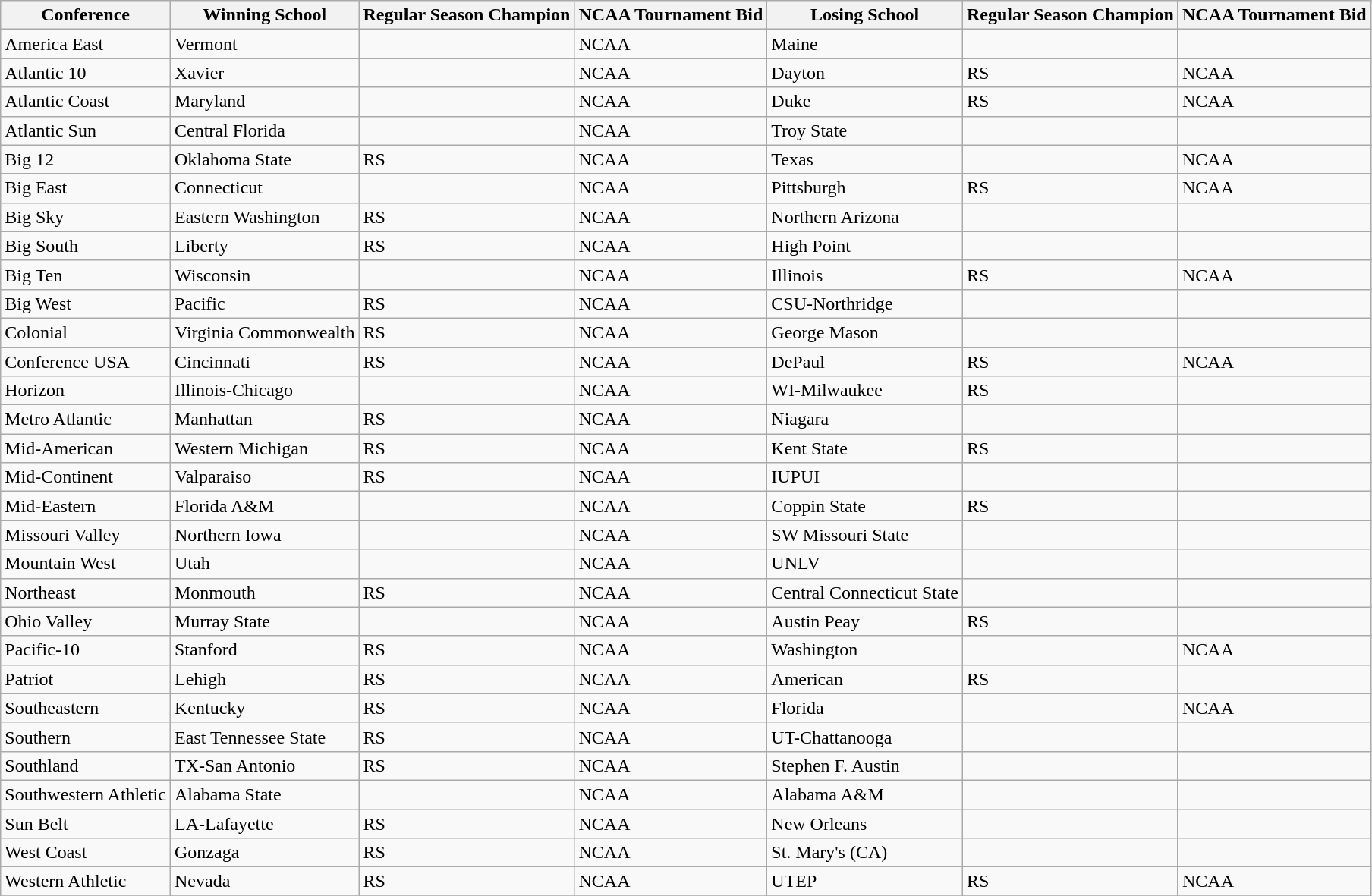<table class="wikitable">
<tr>
<th>Conference</th>
<th>Winning School</th>
<th>Regular Season Champion</th>
<th>NCAA Tournament Bid</th>
<th>Losing School</th>
<th>Regular Season Champion</th>
<th>NCAA Tournament Bid</th>
</tr>
<tr>
<td>America East</td>
<td>Vermont</td>
<td></td>
<td>NCAA</td>
<td>Maine</td>
<td></td>
<td></td>
</tr>
<tr>
<td>Atlantic 10</td>
<td>Xavier</td>
<td></td>
<td>NCAA</td>
<td>Dayton</td>
<td>RS</td>
<td>NCAA</td>
</tr>
<tr>
<td>Atlantic Coast</td>
<td>Maryland</td>
<td></td>
<td>NCAA</td>
<td>Duke</td>
<td>RS</td>
<td>NCAA</td>
</tr>
<tr>
<td>Atlantic Sun</td>
<td>Central Florida</td>
<td></td>
<td>NCAA</td>
<td>Troy State</td>
<td></td>
<td></td>
</tr>
<tr>
<td>Big 12</td>
<td>Oklahoma State</td>
<td>RS</td>
<td>NCAA</td>
<td>Texas</td>
<td></td>
<td>NCAA</td>
</tr>
<tr>
<td>Big East</td>
<td>Connecticut</td>
<td></td>
<td>NCAA</td>
<td>Pittsburgh</td>
<td>RS</td>
<td>NCAA</td>
</tr>
<tr>
<td>Big Sky</td>
<td>Eastern Washington</td>
<td>RS</td>
<td>NCAA</td>
<td>Northern Arizona</td>
<td></td>
<td></td>
</tr>
<tr>
<td>Big South</td>
<td>Liberty</td>
<td>RS</td>
<td>NCAA</td>
<td>High Point</td>
<td></td>
<td></td>
</tr>
<tr>
<td>Big Ten</td>
<td>Wisconsin</td>
<td></td>
<td>NCAA</td>
<td>Illinois</td>
<td>RS</td>
<td>NCAA</td>
</tr>
<tr>
<td>Big West</td>
<td>Pacific</td>
<td>RS</td>
<td>NCAA</td>
<td>CSU-Northridge</td>
<td></td>
<td></td>
</tr>
<tr>
<td>Colonial</td>
<td>Virginia Commonwealth</td>
<td>RS</td>
<td>NCAA</td>
<td>George Mason</td>
<td></td>
<td></td>
</tr>
<tr>
<td>Conference USA</td>
<td>Cincinnati</td>
<td>RS</td>
<td>NCAA</td>
<td>DePaul</td>
<td>RS</td>
<td>NCAA</td>
</tr>
<tr>
<td>Horizon</td>
<td>Illinois-Chicago</td>
<td></td>
<td>NCAA</td>
<td>WI-Milwaukee</td>
<td>RS</td>
<td></td>
</tr>
<tr>
<td>Metro Atlantic</td>
<td>Manhattan</td>
<td>RS</td>
<td>NCAA</td>
<td>Niagara</td>
<td></td>
<td></td>
</tr>
<tr>
<td>Mid-American</td>
<td>Western Michigan</td>
<td>RS</td>
<td>NCAA</td>
<td>Kent State</td>
<td>RS</td>
<td></td>
</tr>
<tr>
<td>Mid-Continent</td>
<td>Valparaiso</td>
<td>RS</td>
<td>NCAA</td>
<td>IUPUI</td>
<td></td>
<td></td>
</tr>
<tr>
<td>Mid-Eastern</td>
<td>Florida A&M</td>
<td></td>
<td>NCAA</td>
<td>Coppin State</td>
<td>RS</td>
<td></td>
</tr>
<tr>
<td>Missouri Valley</td>
<td>Northern Iowa</td>
<td></td>
<td>NCAA</td>
<td>SW Missouri State</td>
<td></td>
<td></td>
</tr>
<tr>
<td>Mountain West</td>
<td>Utah</td>
<td></td>
<td>NCAA</td>
<td>UNLV</td>
<td></td>
<td></td>
</tr>
<tr>
<td>Northeast</td>
<td>Monmouth</td>
<td>RS</td>
<td>NCAA</td>
<td>Central Connecticut State</td>
<td></td>
<td></td>
</tr>
<tr>
<td>Ohio Valley</td>
<td>Murray State</td>
<td></td>
<td>NCAA</td>
<td>Austin Peay</td>
<td>RS</td>
<td></td>
</tr>
<tr>
<td>Pacific-10</td>
<td>Stanford</td>
<td>RS</td>
<td>NCAA</td>
<td>Washington</td>
<td></td>
<td>NCAA</td>
</tr>
<tr>
<td>Patriot</td>
<td>Lehigh</td>
<td>RS</td>
<td>NCAA</td>
<td>American</td>
<td>RS</td>
<td></td>
</tr>
<tr>
<td>Southeastern</td>
<td>Kentucky</td>
<td>RS</td>
<td>NCAA</td>
<td>Florida</td>
<td></td>
<td>NCAA</td>
</tr>
<tr>
<td>Southern</td>
<td>East Tennessee State</td>
<td>RS</td>
<td>NCAA</td>
<td>UT-Chattanooga</td>
<td></td>
<td></td>
</tr>
<tr>
<td>Southland</td>
<td>TX-San Antonio</td>
<td>RS</td>
<td>NCAA</td>
<td>Stephen F. Austin</td>
<td></td>
<td></td>
</tr>
<tr>
<td>Southwestern Athletic</td>
<td>Alabama State</td>
<td></td>
<td>NCAA</td>
<td>Alabama A&M</td>
<td></td>
<td></td>
</tr>
<tr>
<td>Sun Belt</td>
<td>LA-Lafayette</td>
<td>RS</td>
<td>NCAA</td>
<td>New Orleans</td>
<td></td>
<td></td>
</tr>
<tr>
<td>West Coast</td>
<td>Gonzaga</td>
<td>RS</td>
<td>NCAA</td>
<td>St. Mary's (CA)</td>
<td></td>
<td></td>
</tr>
<tr>
<td>Western Athletic</td>
<td>Nevada</td>
<td>RS</td>
<td>NCAA</td>
<td>UTEP</td>
<td>RS</td>
<td>NCAA</td>
</tr>
<tr>
</tr>
</table>
